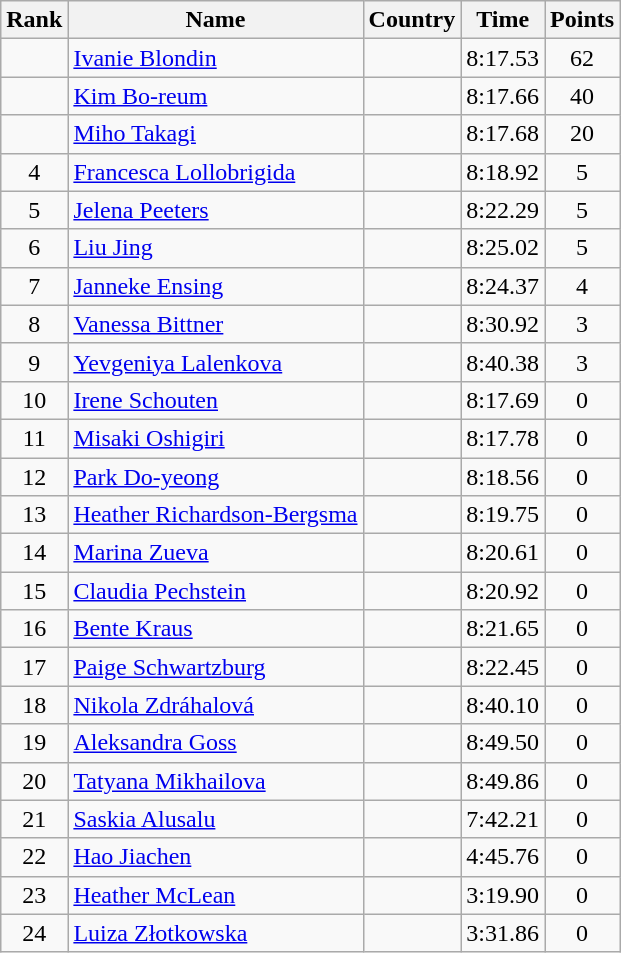<table class="wikitable sortable" style="text-align:center">
<tr>
<th>Rank</th>
<th>Name</th>
<th>Country</th>
<th>Time</th>
<th>Points</th>
</tr>
<tr>
<td></td>
<td align=left><a href='#'>Ivanie Blondin</a></td>
<td align=left></td>
<td>8:17.53</td>
<td>62</td>
</tr>
<tr>
<td></td>
<td align=left><a href='#'>Kim Bo-reum</a></td>
<td align=left></td>
<td>8:17.66</td>
<td>40</td>
</tr>
<tr>
<td></td>
<td align=left><a href='#'>Miho Takagi</a></td>
<td align=left></td>
<td>8:17.68</td>
<td>20</td>
</tr>
<tr>
<td>4</td>
<td align=left><a href='#'>Francesca Lollobrigida</a></td>
<td align=left></td>
<td>8:18.92</td>
<td>5</td>
</tr>
<tr>
<td>5</td>
<td align=left><a href='#'>Jelena Peeters</a></td>
<td align=left></td>
<td>8:22.29</td>
<td>5</td>
</tr>
<tr>
<td>6</td>
<td align=left><a href='#'>Liu Jing</a></td>
<td align=left></td>
<td>8:25.02</td>
<td>5</td>
</tr>
<tr>
<td>7</td>
<td align=left><a href='#'>Janneke Ensing</a></td>
<td align=left></td>
<td>8:24.37</td>
<td>4</td>
</tr>
<tr>
<td>8</td>
<td align=left><a href='#'>Vanessa Bittner</a></td>
<td align=left></td>
<td>8:30.92</td>
<td>3</td>
</tr>
<tr>
<td>9</td>
<td align=left><a href='#'>Yevgeniya Lalenkova</a></td>
<td align=left></td>
<td>8:40.38</td>
<td>3</td>
</tr>
<tr>
<td>10</td>
<td align=left><a href='#'>Irene Schouten</a></td>
<td align=left></td>
<td>8:17.69</td>
<td>0</td>
</tr>
<tr>
<td>11</td>
<td align=left><a href='#'>Misaki Oshigiri</a></td>
<td align=left></td>
<td>8:17.78</td>
<td>0</td>
</tr>
<tr>
<td>12</td>
<td align=left><a href='#'>Park Do-yeong</a></td>
<td align=left></td>
<td>8:18.56</td>
<td>0</td>
</tr>
<tr>
<td>13</td>
<td align=left><a href='#'>Heather Richardson-Bergsma</a></td>
<td align=left></td>
<td>8:19.75</td>
<td>0</td>
</tr>
<tr>
<td>14</td>
<td align=left><a href='#'>Marina Zueva</a></td>
<td align=left></td>
<td>8:20.61</td>
<td>0</td>
</tr>
<tr>
<td>15</td>
<td align=left><a href='#'>Claudia Pechstein</a></td>
<td align=left></td>
<td>8:20.92</td>
<td>0</td>
</tr>
<tr>
<td>16</td>
<td align=left><a href='#'>Bente Kraus</a></td>
<td align=left></td>
<td>8:21.65</td>
<td>0</td>
</tr>
<tr>
<td>17</td>
<td align=left><a href='#'>Paige Schwartzburg</a></td>
<td align=left></td>
<td>8:22.45</td>
<td>0</td>
</tr>
<tr>
<td>18</td>
<td align=left><a href='#'>Nikola Zdráhalová</a></td>
<td align=left></td>
<td>8:40.10</td>
<td>0</td>
</tr>
<tr>
<td>19</td>
<td align=left><a href='#'>Aleksandra Goss</a></td>
<td align=left></td>
<td>8:49.50</td>
<td>0</td>
</tr>
<tr>
<td>20</td>
<td align=left><a href='#'>Tatyana Mikhailova</a></td>
<td align=left></td>
<td>8:49.86</td>
<td>0</td>
</tr>
<tr>
<td>21</td>
<td align=left><a href='#'>Saskia Alusalu</a></td>
<td align=left></td>
<td>7:42.21</td>
<td>0</td>
</tr>
<tr>
<td>22</td>
<td align=left><a href='#'>Hao Jiachen</a></td>
<td align=left></td>
<td>4:45.76</td>
<td>0</td>
</tr>
<tr>
<td>23</td>
<td align=left><a href='#'>Heather McLean</a></td>
<td align=left></td>
<td>3:19.90</td>
<td>0</td>
</tr>
<tr>
<td>24</td>
<td align=left><a href='#'>Luiza Złotkowska</a></td>
<td align=left></td>
<td>3:31.86</td>
<td>0</td>
</tr>
</table>
